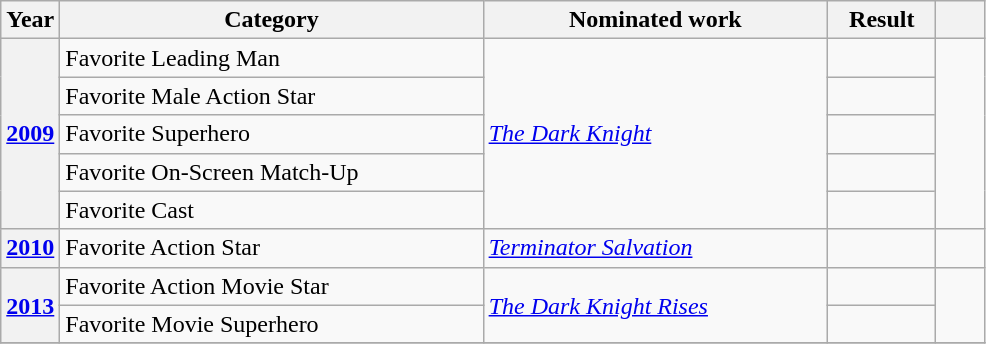<table class="wikitable sortable">
<tr>
<th style="width:6%;" scope="col">Year</th>
<th style="width:43%;" scope="col">Category</th>
<th style="width:35%;" scope="col">Nominated work</th>
<th style="width:11%;" scope="col">Result</th>
<th style="width:5%;" scope="col" class="unsortable"></th>
</tr>
<tr>
<th scope="row" style="text-align:center;" rowspan="5"><a href='#'>2009</a></th>
<td>Favorite Leading Man</td>
<td rowspan="5"><em><a href='#'>The Dark Knight</a></em></td>
<td></td>
<td style="text-align:center;" rowspan="5"><br></td>
</tr>
<tr>
<td>Favorite Male Action Star</td>
<td></td>
</tr>
<tr>
<td>Favorite Superhero</td>
<td></td>
</tr>
<tr>
<td>Favorite On-Screen Match-Up </td>
<td></td>
</tr>
<tr>
<td>Favorite Cast</td>
<td></td>
</tr>
<tr>
<th scope="row" style="text-align:center;"><a href='#'>2010</a></th>
<td>Favorite Action Star</td>
<td><em><a href='#'>Terminator Salvation</a></em></td>
<td></td>
<td style="text-align:center;"></td>
</tr>
<tr>
<th scope="row" style="text-align:center;" rowspan="2"><a href='#'>2013</a></th>
<td>Favorite Action Movie Star</td>
<td rowspan="2"><em><a href='#'>The Dark Knight Rises</a></em></td>
<td></td>
<td style="text-align:center;" rowspan="2"></td>
</tr>
<tr>
<td>Favorite Movie Superhero</td>
<td></td>
</tr>
<tr>
</tr>
</table>
